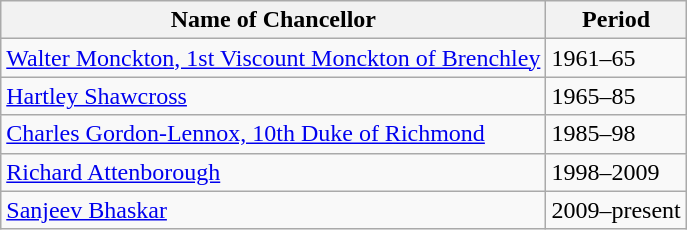<table class="wikitable">
<tr>
<th>Name of Chancellor</th>
<th>Period</th>
</tr>
<tr>
<td><a href='#'>Walter Monckton, 1st Viscount Monckton of Brenchley</a></td>
<td>1961–65</td>
</tr>
<tr>
<td><a href='#'>Hartley Shawcross</a></td>
<td>1965–85</td>
</tr>
<tr>
<td><a href='#'>Charles Gordon-Lennox, 10th Duke of Richmond</a></td>
<td>1985–98</td>
</tr>
<tr>
<td><a href='#'>Richard Attenborough</a></td>
<td>1998–2009</td>
</tr>
<tr>
<td><a href='#'>Sanjeev Bhaskar</a></td>
<td>2009–present</td>
</tr>
</table>
